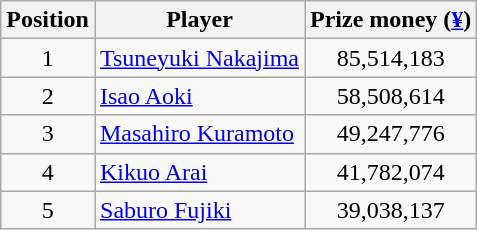<table class="wikitable">
<tr>
<th>Position</th>
<th>Player</th>
<th>Prize money (<a href='#'>¥</a>)</th>
</tr>
<tr>
<td align=center>1</td>
<td> <a href='#'>Tsuneyuki Nakajima</a></td>
<td align=center>85,514,183</td>
</tr>
<tr>
<td align=center>2</td>
<td> <a href='#'>Isao Aoki</a></td>
<td align=center>58,508,614</td>
</tr>
<tr>
<td align=center>3</td>
<td> <a href='#'>Masahiro Kuramoto</a></td>
<td align=center>49,247,776</td>
</tr>
<tr>
<td align=center>4</td>
<td> <a href='#'>Kikuo Arai</a></td>
<td align=center>41,782,074</td>
</tr>
<tr>
<td align=center>5</td>
<td> <a href='#'>Saburo Fujiki</a></td>
<td align=center>39,038,137</td>
</tr>
</table>
